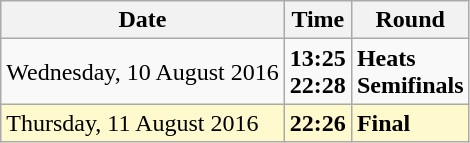<table class="wikitable">
<tr>
<th>Date</th>
<th>Time</th>
<th>Round</th>
</tr>
<tr>
<td>Wednesday, 10 August 2016</td>
<td><strong>13:25</strong><br><strong>22:28</strong></td>
<td><strong>Heats</strong><br><strong>Semifinals</strong></td>
</tr>
<tr style=background:lemonchiffon>
<td>Thursday, 11 August 2016</td>
<td><strong>22:26</strong></td>
<td><strong>Final</strong></td>
</tr>
</table>
